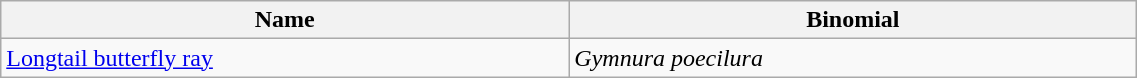<table width=60% class="wikitable">
<tr>
<th width=20%>Name</th>
<th width=20%>Binomial</th>
</tr>
<tr>
<td><a href='#'>Longtail butterfly ray</a><br></td>
<td><em>Gymnura poecilura</em></td>
</tr>
</table>
